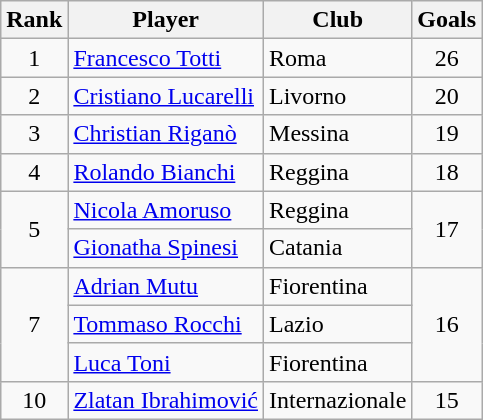<table class="wikitable" style="text-align:center">
<tr>
<th>Rank</th>
<th>Player</th>
<th>Club</th>
<th>Goals</th>
</tr>
<tr>
<td>1</td>
<td align="left"> <a href='#'>Francesco Totti</a></td>
<td align="left">Roma</td>
<td>26</td>
</tr>
<tr>
<td>2</td>
<td align="left"> <a href='#'>Cristiano Lucarelli</a></td>
<td align="left">Livorno</td>
<td>20</td>
</tr>
<tr>
<td>3</td>
<td align="left"> <a href='#'>Christian Riganò</a></td>
<td align="left">Messina</td>
<td>19</td>
</tr>
<tr>
<td>4</td>
<td align="left"> <a href='#'>Rolando Bianchi</a></td>
<td align="left">Reggina</td>
<td>18</td>
</tr>
<tr>
<td rowspan="2">5</td>
<td align="left"> <a href='#'>Nicola Amoruso</a></td>
<td align="left">Reggina</td>
<td rowspan="2">17</td>
</tr>
<tr>
<td align="left"> <a href='#'>Gionatha Spinesi</a></td>
<td align="left">Catania</td>
</tr>
<tr>
<td rowspan="3">7</td>
<td align="left"> <a href='#'>Adrian Mutu</a></td>
<td align="left">Fiorentina</td>
<td rowspan="3">16</td>
</tr>
<tr>
<td align="left"> <a href='#'>Tommaso Rocchi</a></td>
<td align="left">Lazio</td>
</tr>
<tr>
<td align="left"> <a href='#'>Luca Toni</a></td>
<td align="left">Fiorentina</td>
</tr>
<tr>
<td>10</td>
<td align="left"> <a href='#'>Zlatan Ibrahimović</a></td>
<td align="left">Internazionale</td>
<td>15</td>
</tr>
</table>
